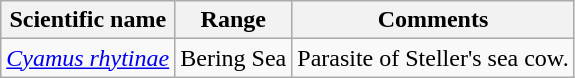<table class="wikitable">
<tr>
<th>Scientific name</th>
<th>Range</th>
<th class="unsortable">Comments</th>
</tr>
<tr>
<td><em><a href='#'>Cyamus rhytinae</a></em></td>
<td>Bering Sea</td>
<td>Parasite of Steller's sea cow.</td>
</tr>
</table>
